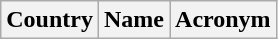<table class="wikitable sortable">
<tr>
<th>Country</th>
<th>Name</th>
<th>Acronym</th>
</tr>
</table>
